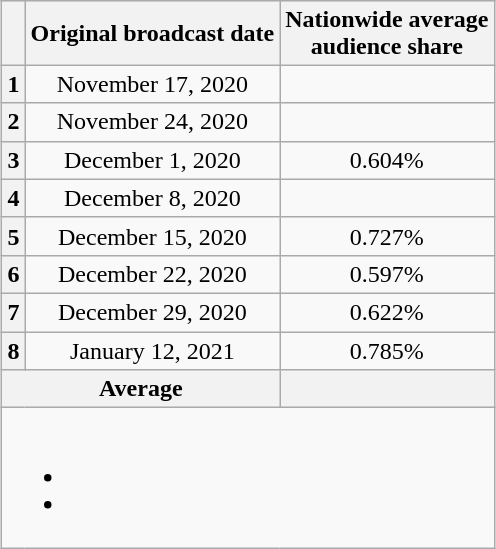<table class="wikitable" style="text-align:center;max-width:450px; margin-left: auto; margin-right: auto; border: none;">
<tr>
</tr>
<tr>
<th></th>
<th>Original broadcast date</th>
<th>Nationwide average<br>audience share</th>
</tr>
<tr>
<th>1</th>
<td>November 17, 2020</td>
<td></td>
</tr>
<tr>
<th>2</th>
<td>November 24, 2020</td>
<td></td>
</tr>
<tr>
<th>3</th>
<td>December 1, 2020</td>
<td>0.604%</td>
</tr>
<tr>
<th>4</th>
<td>December 8, 2020</td>
<td></td>
</tr>
<tr>
<th>5</th>
<td>December 15, 2020</td>
<td>0.727%</td>
</tr>
<tr>
<th>6</th>
<td>December 22, 2020</td>
<td>0.597%</td>
</tr>
<tr>
<th>7</th>
<td>December 29, 2020</td>
<td>0.622%</td>
</tr>
<tr>
<th>8</th>
<td>January 12, 2021</td>
<td>0.785%</td>
</tr>
<tr>
<th colspan="2">Average</th>
<th></th>
</tr>
<tr>
<td colspan="4"><br><ul><li></li><li></li></ul></td>
</tr>
</table>
